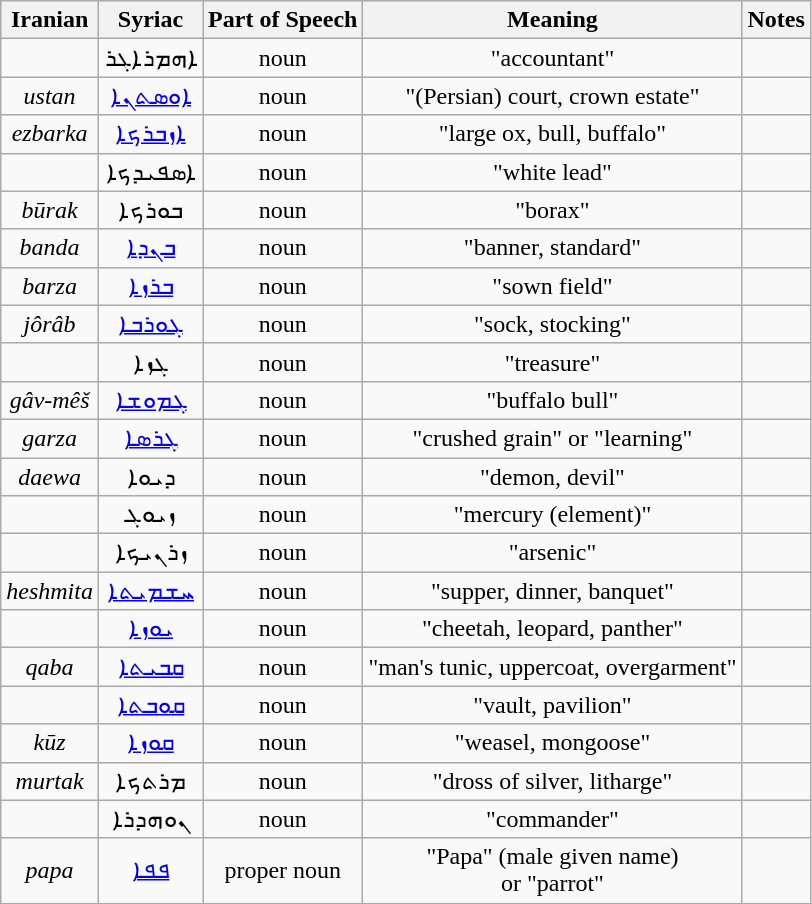<table class="wikitable">
<tr>
<th colspan="1">Iranian</th>
<th colspan="1">Syriac</th>
<th>Part of Speech</th>
<th colspan="1">Meaning</th>
<th>Notes</th>
</tr>
<tr style="text-align: center;">
<td></td>
<td>ܐܗܡܪܐܓܪ</td>
<td>noun</td>
<td>"accountant"</td>
<td></td>
</tr>
<tr style="text-align:center;">
<td><em>ustan</em></td>
<td><a href='#'>ܐܘܣܬܢܐ</a></td>
<td>noun</td>
<td>"(Persian) court, crown estate"</td>
<td></td>
</tr>
<tr style="text-align: center;">
<td><em>ezbarka</em></td>
<td><a href='#'>ܐܙܒܪܟܐ</a></td>
<td>noun</td>
<td>"large ox, bull, buffalo"</td>
<td></td>
</tr>
<tr style="text-align: center;">
<td></td>
<td>ܐܣܦܝܕܟܐ</td>
<td>noun</td>
<td>"white lead"</td>
<td></td>
</tr>
<tr style="text-align: center;">
<td><em>būrak</em></td>
<td>ܒܘܪܟܐ</td>
<td>noun</td>
<td>"borax"</td>
<td></td>
</tr>
<tr style="text-align: center;">
<td><em>banda</em></td>
<td><a href='#'>ܒܢܕܐ</a></td>
<td>noun</td>
<td>"banner, standard"</td>
<td></td>
</tr>
<tr style="text-align: center;">
<td><em>barza</em></td>
<td><a href='#'>ܒܪܙܐ</a></td>
<td>noun</td>
<td>"sown field"</td>
<td></td>
</tr>
<tr style="text-align: center;">
<td><em>jôrâb</em></td>
<td><a href='#'>ܓܘܪܒܐ</a></td>
<td>noun</td>
<td>"sock, stocking"</td>
<td></td>
</tr>
<tr style="text-align: center;">
<td></td>
<td>ܓܙܐ</td>
<td>noun</td>
<td>"treasure"</td>
<td></td>
</tr>
<tr style="text-align: center;">
<td><em>gâv-mêš</em></td>
<td><a href='#'>ܓܡܘܫܐ</a></td>
<td>noun</td>
<td>"buffalo bull"</td>
<td></td>
</tr>
<tr style="text-align: center;">
<td><em>garza</em></td>
<td><a href='#'>ܓܪܣܐ</a></td>
<td>noun</td>
<td>"crushed grain" or "learning"</td>
<td></td>
</tr>
<tr style="text-align: center;">
<td><em>daewa</em></td>
<td>ܕܝܘܐ</td>
<td>noun</td>
<td>"demon, devil"</td>
<td></td>
</tr>
<tr style="text-align: center;">
<td></td>
<td>ܙܝܘܓ</td>
<td>noun</td>
<td>"mercury (element)"</td>
<td></td>
</tr>
<tr style="text-align: center;">
<td></td>
<td>ܙܪܢܝܟܐ</td>
<td>noun</td>
<td>"arsenic"</td>
<td></td>
</tr>
<tr style="text-align: center;">
<td><em>heshmita</em></td>
<td><a href='#'>ܚܫܡܝܬܐ</a></td>
<td>noun</td>
<td>"supper, dinner, banquet"</td>
<td></td>
</tr>
<tr style="text-align: center;">
<td></td>
<td><a href='#'>ܝܘܙܐ</a></td>
<td>noun</td>
<td>"cheetah, leopard, panther"</td>
<td></td>
</tr>
<tr style="text-align: center;">
<td><em>qaba</em></td>
<td><a href='#'>ܩܒܝܬܐ</a></td>
<td>noun</td>
<td>"man's tunic, uppercoat, overgarment"</td>
<td></td>
</tr>
<tr style="text-align: center;">
<td></td>
<td><a href='#'>ܩܘܒܬܐ</a></td>
<td>noun</td>
<td>"vault, pavilion"</td>
<td></td>
</tr>
<tr style="text-align: center;">
<td><em>kūz</em></td>
<td><a href='#'>ܩܘܙܐ</a></td>
<td>noun</td>
<td>"weasel, mongoose"</td>
<td></td>
</tr>
<tr style="text-align: center;">
<td><em>murtak</em></td>
<td>ܡܪܬܟܐ</td>
<td>noun</td>
<td>"dross of silver, litharge"</td>
<td></td>
</tr>
<tr style="text-align: center;">
<td></td>
<td>ܢܘܗܕܪܐ</td>
<td>noun</td>
<td>"commander"</td>
<td></td>
</tr>
<tr style="text-align: center;">
<td><em>papa</em></td>
<td><a href='#'>ܦܦܐ</a></td>
<td>proper noun</td>
<td>"Papa" (male given name)<br>or "parrot"</td>
<td></td>
</tr>
</table>
